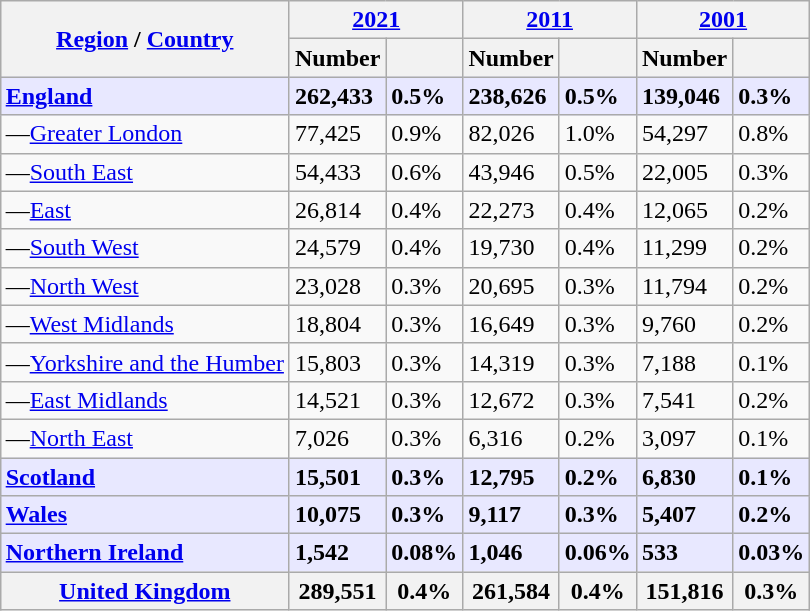<table class="wikitable sortable" style="margin:auto;">
<tr>
<th rowspan="2"><a href='#'>Region</a> / <a href='#'>Country</a></th>
<th colspan="2"><a href='#'>2021</a></th>
<th colspan="2"><a href='#'>2011</a></th>
<th colspan="2"><a href='#'>2001</a></th>
</tr>
<tr>
<th>Number</th>
<th></th>
<th>Number</th>
<th></th>
<th>Number</th>
<th></th>
</tr>
<tr style="background:#E8E8FF;">
<td><strong> <a href='#'>England</a></strong></td>
<td><strong>262,433</strong></td>
<td><strong>0.5%</strong></td>
<td><strong>238,626</strong></td>
<td><strong>0.5%</strong></td>
<td><strong>139,046</strong></td>
<td><strong>0.3%</strong></td>
</tr>
<tr>
<td>—<a href='#'>Greater London</a></td>
<td>77,425</td>
<td>0.9%</td>
<td>82,026</td>
<td>1.0%</td>
<td>54,297</td>
<td>0.8%</td>
</tr>
<tr>
<td>—<a href='#'>South East</a></td>
<td>54,433</td>
<td>0.6%</td>
<td>43,946</td>
<td>0.5%</td>
<td>22,005</td>
<td>0.3%</td>
</tr>
<tr>
<td>—<a href='#'>East</a></td>
<td>26,814</td>
<td>0.4%</td>
<td>22,273</td>
<td>0.4%</td>
<td>12,065</td>
<td>0.2%</td>
</tr>
<tr>
<td>—<a href='#'>South West</a></td>
<td>24,579</td>
<td>0.4%</td>
<td>19,730</td>
<td>0.4%</td>
<td>11,299</td>
<td>0.2%</td>
</tr>
<tr>
<td>—<a href='#'>North West</a></td>
<td>23,028</td>
<td>0.3%</td>
<td>20,695</td>
<td>0.3%</td>
<td>11,794</td>
<td>0.2%</td>
</tr>
<tr>
<td>—<a href='#'>West Midlands</a></td>
<td>18,804</td>
<td>0.3%</td>
<td>16,649</td>
<td>0.3%</td>
<td>9,760</td>
<td>0.2%</td>
</tr>
<tr>
<td>—<a href='#'>Yorkshire and the Humber</a></td>
<td>15,803</td>
<td>0.3%</td>
<td>14,319</td>
<td>0.3%</td>
<td>7,188</td>
<td>0.1%</td>
</tr>
<tr>
<td>—<a href='#'>East Midlands</a></td>
<td>14,521</td>
<td>0.3%</td>
<td>12,672</td>
<td>0.3%</td>
<td>7,541</td>
<td>0.2%</td>
</tr>
<tr>
<td>—<a href='#'>North East</a></td>
<td>7,026</td>
<td>0.3%</td>
<td>6,316</td>
<td>0.2%</td>
<td>3,097</td>
<td>0.1%</td>
</tr>
<tr style="background:#E8E8FF;">
<td><strong> <a href='#'>Scotland</a></strong></td>
<td><strong>15,501</strong></td>
<td><strong>0.3%</strong></td>
<td><strong>12,795</strong></td>
<td><strong>0.2%</strong></td>
<td><strong>6,830</strong></td>
<td><strong>0.1%</strong></td>
</tr>
<tr style="background:#E8E8FF;">
<td><strong> <a href='#'>Wales</a></strong></td>
<td><strong>10,075</strong></td>
<td><strong>0.3%</strong></td>
<td><strong>9,117</strong></td>
<td><strong>0.3%</strong></td>
<td><strong>5,407</strong></td>
<td><strong>0.2%</strong></td>
</tr>
<tr style="background:#E8E8FF;">
<td><strong><a href='#'>Northern Ireland</a></strong></td>
<td><strong>1,542</strong></td>
<td><strong>0.08%</strong></td>
<td><strong>1,046</strong></td>
<td><strong>0.06%</strong></td>
<td><strong>533</strong></td>
<td><strong>0.03%</strong></td>
</tr>
<tr>
<th> <a href='#'>United Kingdom</a></th>
<th>289,551</th>
<th>0.4%</th>
<th>261,584</th>
<th>0.4%</th>
<th>151,816</th>
<th>0.3%</th>
</tr>
</table>
